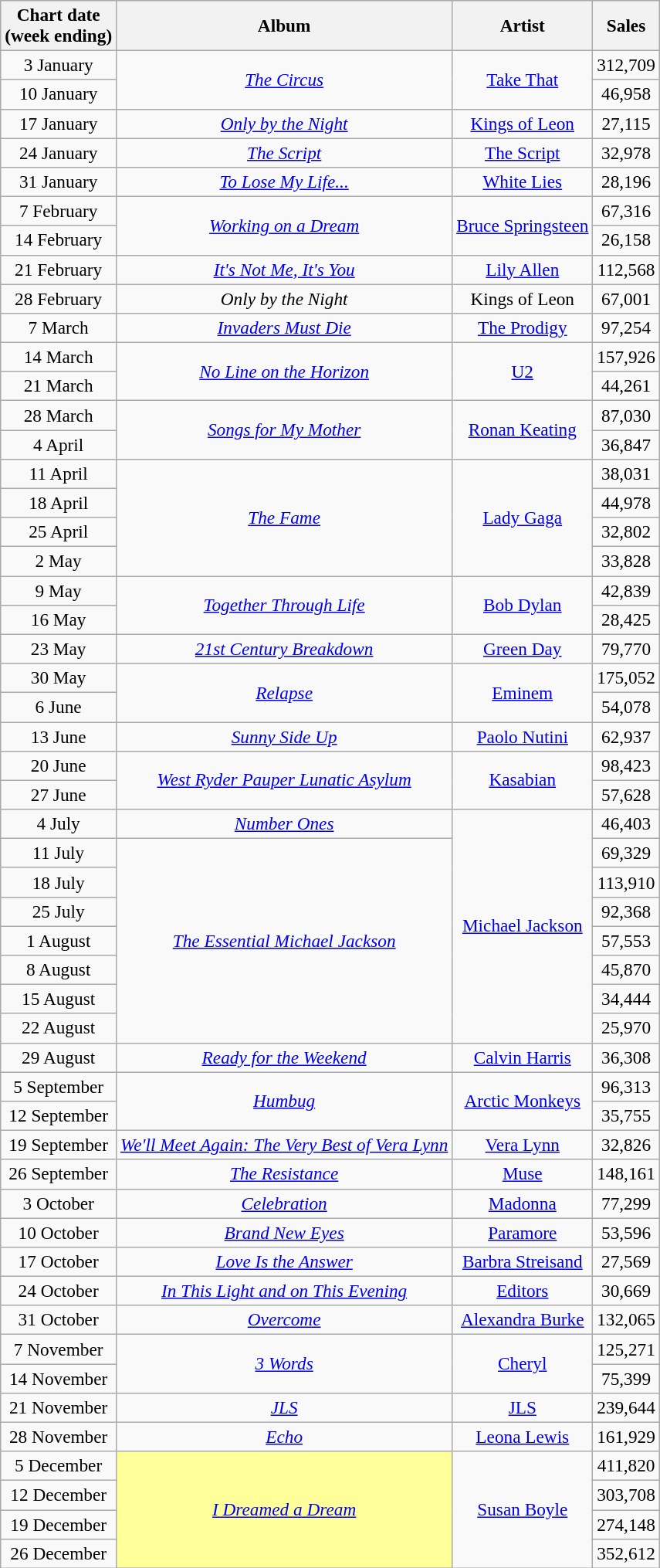<table class="wikitable" style="font-size:97%; text-align:center;">
<tr>
<th>Chart date<br>(week ending)</th>
<th>Album</th>
<th>Artist</th>
<th>Sales</th>
</tr>
<tr>
<td>3 January</td>
<td rowspan="2"><em><a href='#'>The Circus</a></em></td>
<td rowspan="2"><a href='#'>Take That</a></td>
<td>312,709</td>
</tr>
<tr>
<td>10 January</td>
<td>46,958</td>
</tr>
<tr>
<td>17 January</td>
<td><em><a href='#'>Only by the Night</a></em></td>
<td><a href='#'>Kings of Leon</a></td>
<td>27,115</td>
</tr>
<tr>
<td>24 January</td>
<td><em><a href='#'>The Script</a></em></td>
<td><a href='#'>The Script</a></td>
<td>32,978</td>
</tr>
<tr>
<td>31 January</td>
<td><em><a href='#'>To Lose My Life...</a></em></td>
<td><a href='#'>White Lies</a></td>
<td>28,196</td>
</tr>
<tr>
<td>7 February</td>
<td rowspan="2"><em><a href='#'>Working on a Dream</a></em></td>
<td rowspan="2"><a href='#'>Bruce Springsteen</a></td>
<td>67,316</td>
</tr>
<tr>
<td>14 February</td>
<td>26,158</td>
</tr>
<tr>
<td>21 February</td>
<td><em><a href='#'>It's Not Me, It's You</a></em></td>
<td><a href='#'>Lily Allen</a></td>
<td>112,568</td>
</tr>
<tr>
<td>28 February</td>
<td><em>Only by the Night</em></td>
<td>Kings of Leon</td>
<td>67,001</td>
</tr>
<tr>
<td>7 March</td>
<td><em><a href='#'>Invaders Must Die</a></em></td>
<td><a href='#'>The Prodigy</a></td>
<td>97,254</td>
</tr>
<tr>
<td>14 March</td>
<td rowspan="2"><em><a href='#'>No Line on the Horizon</a></em></td>
<td rowspan="2"><a href='#'>U2</a></td>
<td>157,926</td>
</tr>
<tr>
<td>21 March</td>
<td>44,261</td>
</tr>
<tr>
<td>28 March</td>
<td rowspan="2"><em><a href='#'>Songs for My Mother</a></em></td>
<td rowspan="2"><a href='#'>Ronan Keating</a></td>
<td>87,030</td>
</tr>
<tr>
<td>4 April</td>
<td>36,847</td>
</tr>
<tr>
<td>11 April</td>
<td rowspan="4"><em><a href='#'>The Fame</a></em></td>
<td rowspan="4"><a href='#'>Lady Gaga</a></td>
<td>38,031</td>
</tr>
<tr>
<td>18 April</td>
<td>44,978</td>
</tr>
<tr>
<td>25 April</td>
<td>32,802</td>
</tr>
<tr>
<td>2 May</td>
<td>33,828</td>
</tr>
<tr>
<td>9 May</td>
<td rowspan="2"><em><a href='#'>Together Through Life</a></em></td>
<td rowspan="2"><a href='#'>Bob Dylan</a></td>
<td>42,839</td>
</tr>
<tr>
<td>16 May</td>
<td>28,425</td>
</tr>
<tr>
<td>23 May</td>
<td><em><a href='#'>21st Century Breakdown</a></em></td>
<td><a href='#'>Green Day</a></td>
<td>79,770</td>
</tr>
<tr>
<td>30 May</td>
<td rowspan="2"><em><a href='#'>Relapse</a></em></td>
<td rowspan="2"><a href='#'>Eminem</a></td>
<td>175,052</td>
</tr>
<tr>
<td>6 June</td>
<td>54,078</td>
</tr>
<tr>
<td>13 June</td>
<td><em><a href='#'>Sunny Side Up</a></em></td>
<td><a href='#'>Paolo Nutini</a></td>
<td>62,937</td>
</tr>
<tr>
<td>20 June</td>
<td rowspan="2"><em><a href='#'>West Ryder Pauper Lunatic Asylum</a></em></td>
<td rowspan="2"><a href='#'>Kasabian</a></td>
<td>98,423</td>
</tr>
<tr>
<td>27 June</td>
<td>57,628</td>
</tr>
<tr>
<td>4 July</td>
<td><em><a href='#'>Number Ones</a></em></td>
<td rowspan="8"><a href='#'>Michael Jackson</a></td>
<td>46,403</td>
</tr>
<tr>
<td>11 July</td>
<td rowspan="7"><em><a href='#'>The Essential Michael Jackson</a></em></td>
<td>69,329</td>
</tr>
<tr>
<td>18 July</td>
<td>113,910</td>
</tr>
<tr>
<td>25 July</td>
<td>92,368</td>
</tr>
<tr>
<td>1 August</td>
<td>57,553</td>
</tr>
<tr>
<td>8 August</td>
<td>45,870</td>
</tr>
<tr>
<td>15 August</td>
<td>34,444</td>
</tr>
<tr>
<td>22 August</td>
<td>25,970</td>
</tr>
<tr>
<td>29 August</td>
<td><em><a href='#'>Ready for the Weekend</a></em></td>
<td><a href='#'>Calvin Harris</a></td>
<td>36,308</td>
</tr>
<tr>
<td>5 September</td>
<td rowspan="2"><em><a href='#'>Humbug</a></em></td>
<td rowspan="2"><a href='#'>Arctic Monkeys</a></td>
<td>96,313</td>
</tr>
<tr>
<td>12 September</td>
<td>35,755</td>
</tr>
<tr>
<td>19 September</td>
<td><em><a href='#'>We'll Meet Again: The Very Best of Vera Lynn</a></em></td>
<td><a href='#'>Vera Lynn</a></td>
<td>32,826</td>
</tr>
<tr>
<td>26 September</td>
<td><em><a href='#'>The Resistance</a></em></td>
<td><a href='#'>Muse</a></td>
<td>148,161</td>
</tr>
<tr>
<td>3 October</td>
<td><em><a href='#'>Celebration</a></em></td>
<td><a href='#'>Madonna</a></td>
<td>77,299</td>
</tr>
<tr>
<td>10 October</td>
<td><em><a href='#'>Brand New Eyes</a></em></td>
<td><a href='#'>Paramore</a></td>
<td>53,596</td>
</tr>
<tr>
<td>17 October</td>
<td><em><a href='#'>Love Is the Answer</a></em></td>
<td><a href='#'>Barbra Streisand</a></td>
<td>27,569</td>
</tr>
<tr>
<td>24 October</td>
<td><em><a href='#'>In This Light and on This Evening</a></em></td>
<td><a href='#'>Editors</a></td>
<td>30,669</td>
</tr>
<tr>
<td>31 October</td>
<td><em><a href='#'>Overcome</a></em></td>
<td><a href='#'>Alexandra Burke</a></td>
<td>132,065</td>
</tr>
<tr>
<td>7 November</td>
<td rowspan="2"><em><a href='#'>3 Words</a></em></td>
<td rowspan="2"><a href='#'>Cheryl</a></td>
<td>125,271</td>
</tr>
<tr>
<td>14 November</td>
<td>75,399</td>
</tr>
<tr>
<td>21 November</td>
<td><em><a href='#'>JLS</a></em></td>
<td><a href='#'>JLS</a></td>
<td>239,644</td>
</tr>
<tr>
<td>28 November</td>
<td><em><a href='#'>Echo</a></em></td>
<td><a href='#'>Leona Lewis</a></td>
<td>161,929</td>
</tr>
<tr>
<td>5 December</td>
<td bgcolor=#FFFF99 rowspan="4"><em><a href='#'>I Dreamed a Dream</a></em> </td>
<td rowspan="4"><a href='#'>Susan Boyle</a></td>
<td>411,820</td>
</tr>
<tr>
<td>12 December</td>
<td>303,708</td>
</tr>
<tr>
<td>19 December</td>
<td>274,148</td>
</tr>
<tr>
<td>26 December</td>
<td>352,612</td>
</tr>
</table>
